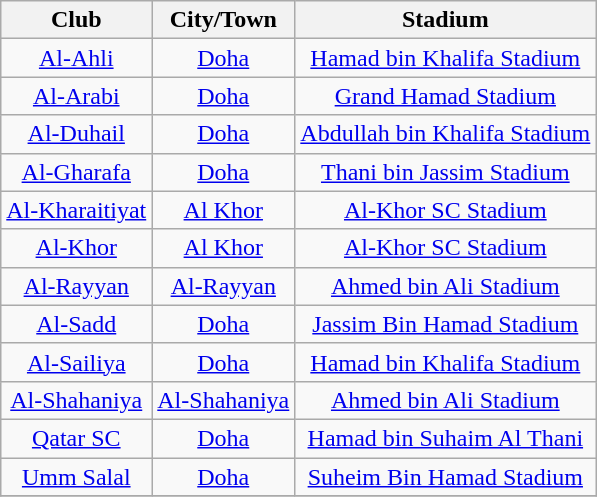<table class="wikitable sortable" style="text-align: center;">
<tr>
<th>Club</th>
<th>City/Town</th>
<th>Stadium</th>
</tr>
<tr>
<td><a href='#'>Al-Ahli</a></td>
<td><a href='#'>Doha</a></td>
<td><a href='#'>Hamad bin Khalifa Stadium</a></td>
</tr>
<tr>
<td><a href='#'>Al-Arabi</a></td>
<td><a href='#'>Doha</a></td>
<td><a href='#'>Grand Hamad Stadium</a></td>
</tr>
<tr>
<td><a href='#'>Al-Duhail</a></td>
<td><a href='#'>Doha</a></td>
<td><a href='#'>Abdullah bin Khalifa Stadium</a></td>
</tr>
<tr>
<td><a href='#'>Al-Gharafa</a></td>
<td><a href='#'>Doha</a></td>
<td><a href='#'>Thani bin Jassim Stadium</a></td>
</tr>
<tr>
<td><a href='#'>Al-Kharaitiyat</a></td>
<td><a href='#'>Al Khor</a></td>
<td><a href='#'>Al-Khor SC Stadium</a></td>
</tr>
<tr>
<td><a href='#'>Al-Khor</a></td>
<td><a href='#'>Al Khor</a></td>
<td><a href='#'>Al-Khor SC Stadium</a></td>
</tr>
<tr>
<td><a href='#'>Al-Rayyan</a></td>
<td><a href='#'>Al-Rayyan</a></td>
<td><a href='#'>Ahmed bin Ali Stadium</a></td>
</tr>
<tr>
<td><a href='#'>Al-Sadd</a></td>
<td><a href='#'>Doha</a></td>
<td><a href='#'>Jassim Bin Hamad Stadium</a></td>
</tr>
<tr>
<td><a href='#'>Al-Sailiya</a></td>
<td><a href='#'>Doha</a></td>
<td><a href='#'>Hamad bin Khalifa Stadium</a></td>
</tr>
<tr>
<td><a href='#'>Al-Shahaniya</a></td>
<td><a href='#'>Al-Shahaniya</a></td>
<td><a href='#'>Ahmed bin Ali Stadium</a></td>
</tr>
<tr>
<td><a href='#'>Qatar SC</a></td>
<td><a href='#'>Doha</a></td>
<td><a href='#'>Hamad bin Suhaim Al Thani</a></td>
</tr>
<tr>
<td><a href='#'>Umm Salal</a></td>
<td><a href='#'>Doha</a></td>
<td><a href='#'>Suheim Bin Hamad Stadium</a></td>
</tr>
<tr>
</tr>
</table>
